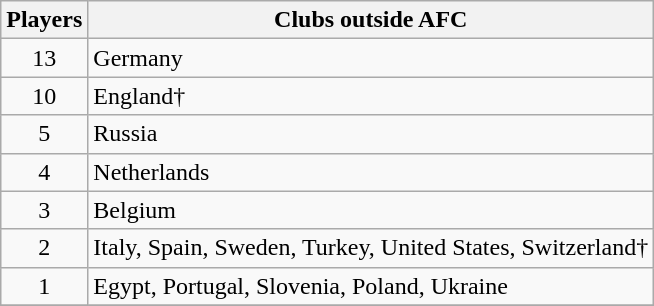<table class="wikitable">
<tr>
<th>Players</th>
<th>Clubs outside AFC</th>
</tr>
<tr>
<td align="center">13</td>
<td> Germany</td>
</tr>
<tr>
<td align="center">10</td>
<td> England†</td>
</tr>
<tr>
<td align="center">5</td>
<td> Russia</td>
</tr>
<tr>
<td align="center">4</td>
<td> Netherlands</td>
</tr>
<tr>
<td align="center">3</td>
<td> Belgium</td>
</tr>
<tr>
<td align="center">2</td>
<td> Italy,  Spain,  Sweden,  Turkey,  United States,  Switzerland†</td>
</tr>
<tr>
<td align="center">1</td>
<td> Egypt,  Portugal,  Slovenia,  Poland,  Ukraine</td>
</tr>
<tr>
</tr>
</table>
